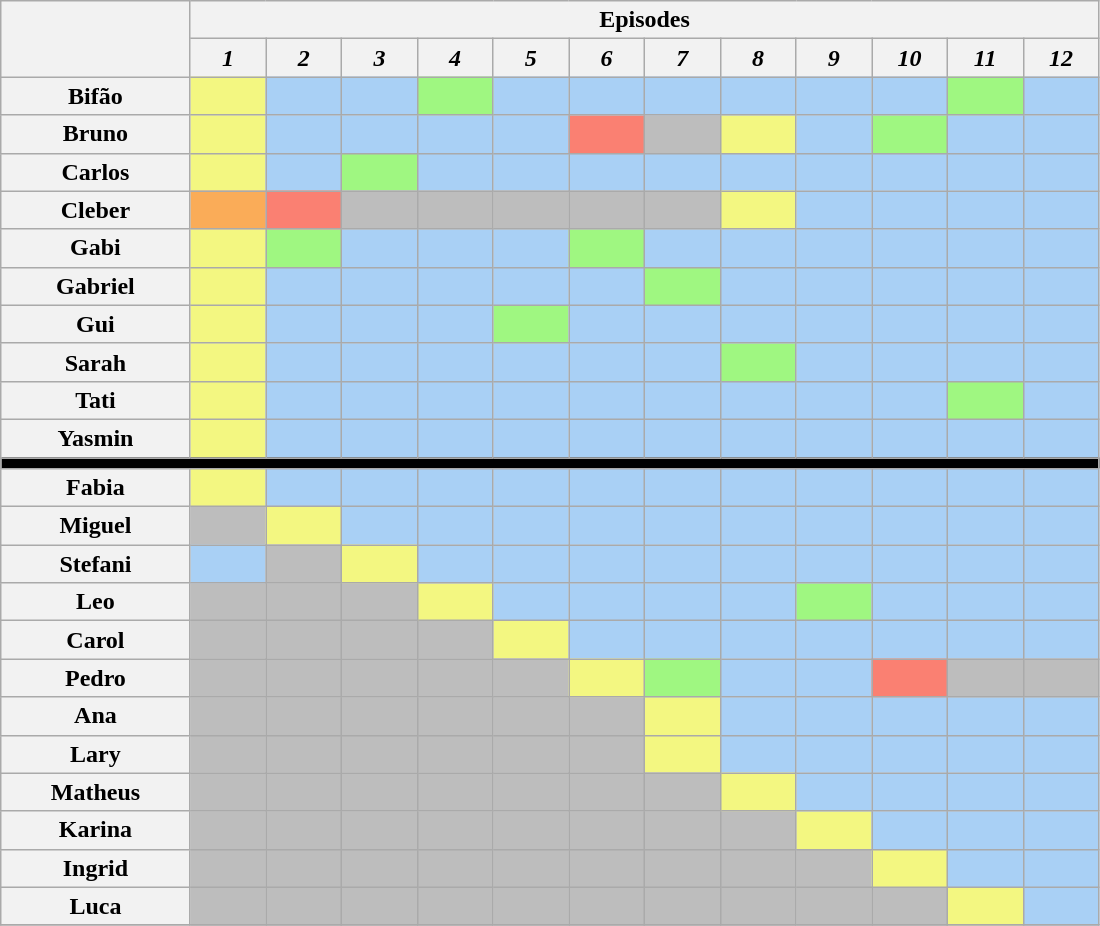<table class="wikitable" style="text-align:center; width:58%;">
<tr>
<th rowspan="2" style="width:15%;"></th>
<th colspan="12" style="text-align:center;">Episodes</th>
</tr>
<tr>
<th style="text-align:center; width:6%;"><em>1</em></th>
<th style="text-align:center; width:6%;"><em>2</em></th>
<th style="text-align:center; width:6%;"><em>3</em></th>
<th style="text-align:center; width:6%;"><em>4</em></th>
<th style="text-align:center; width:6%;"><em>5</em></th>
<th style="text-align:center; width:6%;"><em>6</em></th>
<th style="text-align:center; width:6%;"><em>7</em></th>
<th style="text-align:center; width:6%;"><em>8</em></th>
<th style="text-align:center; width:6%;"><em>9</em></th>
<th style="text-align:center; width:6%;"><em>10</em></th>
<th style="text-align:center; width:6%;"><em>11</em></th>
<th style="text-align:center; width:6%;"><em>12</em></th>
</tr>
<tr>
<th>Bifão</th>
<th style="background:#F3F781;"></th>
<td style="background:#A9D0F5;"></td>
<td style="background:#A9D0F5;"></td>
<td style="background:#9FF781;"></td>
<td style="background:#A9D0F5;"></td>
<td style="background:#A9D0F5;"></td>
<td style="background:#A9D0F5;"></td>
<td style="background:#A9D0F5;"></td>
<td style="background:#A9D0F5;"></td>
<td style="background:#A9D0F5;"></td>
<td style="background:#9FF781;"></td>
<td style="background:#A9D0F5;"></td>
</tr>
<tr>
<th>Bruno</th>
<th style="background:#F3F781;"></th>
<td style="background:#A9D0F5;"></td>
<td style="background:#A9D0F5;"></td>
<td style="background:#A9D0F5;"></td>
<td style="background:#A9D0F5;"></td>
<td style="background:#FA8072;"></td>
<td style="background:#BDBDBD;"></td>
<td style="background:#F3F781;"></td>
<th style="background:#A9D0F5;"></th>
<td style="background:#9FF781;"></td>
<td style="background:#A9D0F5;"></td>
<td style="background:#A9D0F5;"></td>
</tr>
<tr>
<th>Carlos</th>
<th style="background:#F3F781;"></th>
<td style="background:#A9D0F5;"></td>
<td style="background:#9FF781;"></td>
<td style="background:#A9D0F5;"></td>
<td style="background:#A9D0F5;"></td>
<td style="background:#A9D0F5;"></td>
<td style="background:#A9D0F5;"></td>
<td style="background:#A9D0F5;"></td>
<td style="background:#A9D0F5;"></td>
<td style="background:#A9D0F5;"></td>
<td style="background:#A9D0F5;"></td>
<td style="background:#A9D0F5;"></td>
</tr>
<tr>
<th>Cleber</th>
<th style="background:#FAAC58;"></th>
<td style="background:#FA8072;"></td>
<th style="background:#BDBDBD;"></th>
<th style="background:#BDBDBD;"></th>
<th style="background:#BDBDBD;"></th>
<th style="background:#BDBDBD;"></th>
<th style="background:#BDBDBD;"></th>
<th style="background:#F3F781;"></th>
<td style="background:#A9D0F5;"></td>
<td style="background:#A9D0F5;"></td>
<td style="background:#A9D0F5;"></td>
<td style="background:#A9D0F5;"></td>
</tr>
<tr>
<th>Gabi</th>
<th style="background:#F3F781;"></th>
<td style="background:#9FF781;"></td>
<td style="background:#A9D0F5;"></td>
<td style="background:#A9D0F5;"></td>
<td style="background:#A9D0F5;"></td>
<td style="background:#9FF781;"></td>
<td style="background:#A9D0F5;"></td>
<td style="background:#A9D0F5;"></td>
<td style="background:#A9D0F5;"></td>
<td style="background:#A9D0F5;"></td>
<td style="background:#A9D0F5;"></td>
<td style="background:#A9D0F5;"></td>
</tr>
<tr>
<th>Gabriel</th>
<th style="background:#F3F781;"></th>
<td style="background:#A9D0F5;"></td>
<td style="background:#A9D0F5;"></td>
<td style="background:#A9D0F5;"></td>
<td style="background:#A9D0F5;"></td>
<td style="background:#A9D0F5;"></td>
<td style="background:#9FF781;"></td>
<td style="background:#A9D0F5;"></td>
<td style="background:#A9D0F5;"></td>
<td style="background:#A9D0F5;"></td>
<td style="background:#A9D0F5;"></td>
<td style="background:#A9D0F5;"></td>
</tr>
<tr>
<th>Gui</th>
<th style="background:#F3F781;"></th>
<td style="background:#A9D0F5;"></td>
<td style="background:#A9D0F5;"></td>
<td style="background:#A9D0F5;"></td>
<td style="background:#9FF781;"></td>
<td style="background:#A9D0F5;"></td>
<td style="background:#A9D0F5;"></td>
<td style="background:#A9D0F5;"></td>
<td style="background:#A9D0F5;"></td>
<td style="background:#A9D0F5;"></td>
<td style="background:#A9D0F5;"></td>
<td style="background:#A9D0F5;"></td>
</tr>
<tr>
<th>Sarah</th>
<th style="background:#F3F781;"></th>
<td style="background:#A9D0F5;"></td>
<td style="background:#A9D0F5;"></td>
<td style="background:#A9D0F5;"></td>
<td style="background:#A9D0F5;"></td>
<td style="background:#A9D0F5;"></td>
<td style="background:#A9D0F5;"></td>
<td style="background:#9FF781;"></td>
<td style="background:#A9D0F5;"></td>
<td style="background:#A9D0F5;"></td>
<td style="background:#A9D0F5;"></td>
<td style="background:#A9D0F5;"></td>
</tr>
<tr>
<th>Tati</th>
<th style="background:#F3F781;"></th>
<td style="background:#A9D0F5;"></td>
<td style="background:#A9D0F5;"></td>
<td style="background:#A9D0F5;"></td>
<td style="background:#A9D0F5;"></td>
<td style="background:#A9D0F5;"></td>
<td style="background:#A9D0F5;"></td>
<td style="background:#A9D0F5;"></td>
<td style="background:#A9D0F5;"></td>
<td style="background:#A9D0F5;"></td>
<td style="background:#9FF781;"></td>
<td style="background:#A9D0F5;"></td>
</tr>
<tr>
<th>Yasmin</th>
<th style="background:#F3F781;"></th>
<td style="background:#A9D0F5;"></td>
<td style="background:#A9D0F5;"></td>
<td style="background:#A9D0F5;"></td>
<td style="background:#A9D0F5;"></td>
<td style="background:#A9D0F5;"></td>
<td style="background:#A9D0F5;"></td>
<td style="background:#A9D0F5;"></td>
<td style="background:#A9D0F5;"></td>
<td style="background:#A9D0F5;"></td>
<td style="background:#A9D0F5;"></td>
<td style="background:#A9D0F5;"></td>
</tr>
<tr>
<th style="background:#000;" colspan="13"></th>
</tr>
<tr>
<th>Fabia</th>
<th style="background:#F3F781;"></th>
<td style="background:#A9D0F5;"></td>
<td style="background:#A9D0F5;"></td>
<td style="background:#A9D0F5;"></td>
<td style="background:#A9D0F5;"></td>
<td style="background:#A9D0F5;"></td>
<td style="background:#A9D0F5;"></td>
<td style="background:#A9D0F5;"></td>
<td style="background:#A9D0F5;"></td>
<td style="background:#A9D0F5;"></td>
<td style="background:#A9D0F5;"></td>
<td style="background:#A9D0F5;"></td>
</tr>
<tr>
<th>Miguel</th>
<th style="background:#BDBDBD;"></th>
<th style="background:#F3F781;"></th>
<td style="background:#A9D0F5;"></td>
<td style="background:#A9D0F5;"></td>
<td style="background:#A9D0F5;"></td>
<td style="background:#A9D0F5;"></td>
<td style="background:#A9D0F5;"></td>
<td style="background:#A9D0F5;"></td>
<td style="background:#A9D0F5;"></td>
<td style="background:#A9D0F5;"></td>
<td style="background:#A9D0F5;"></td>
<td style="background:#A9D0F5;"></td>
</tr>
<tr>
<th>Stefani</th>
<th style="background:#A9D0F5;"></th>
<th style="background:#BDBDBD;"></th>
<th style="background:#F3F781;"></th>
<td style="background:#A9D0F5;"></td>
<td style="background:#A9D0F5;"></td>
<td style="background:#A9D0F5;"></td>
<td style="background:#A9D0F5;"></td>
<td style="background:#A9D0F5;"></td>
<td style="background:#A9D0F5;"></td>
<td style="background:#A9D0F5;"></td>
<td style="background:#A9D0F5;"></td>
<td style="background:#A9D0F5;"></td>
</tr>
<tr>
<th>Leo</th>
<th style="background:#BDBDBD;"></th>
<th style="background:#BDBDBD;"></th>
<th style="background:#BDBDBD;"></th>
<th style="background:#F3F781;"></th>
<td style="background:#A9D0F5;"></td>
<td style="background:#A9D0F5;"></td>
<td style="background:#A9D0F5;"></td>
<td style="background:#A9D0F5;"></td>
<td style="background:#9FF781;"></td>
<td style="background:#A9D0F5;"></td>
<td style="background:#A9D0F5;"></td>
<td style="background:#A9D0F5;"></td>
</tr>
<tr>
<th>Carol</th>
<th style="background:#BDBDBD;"></th>
<th style="background:#BDBDBD;"></th>
<th style="background:#BDBDBD;"></th>
<th style="background:#BDBDBD;"></th>
<th style="background:#F3F781;"></th>
<td style="background:#A9D0F5;"></td>
<td style="background:#A9D0F5;"></td>
<td style="background:#A9D0F5;"></td>
<td style="background:#A9D0F5;"></td>
<td style="background:#A9D0F5;"></td>
<td style="background:#A9D0F5;"></td>
<td style="background:#A9D0F5;"></td>
</tr>
<tr>
<th>Pedro</th>
<th style="background:#BDBDBD;"></th>
<th style="background:#BDBDBD;"></th>
<th style="background:#BDBDBD;"></th>
<th style="background:#BDBDBD;"></th>
<th style="background:#BDBDBD;"></th>
<th style="background:#F3F781;"></th>
<td style="background:#9FF781;"></td>
<td style="background:#A9D0F5;"></td>
<td style="background:#A9D0F5;"></td>
<td style="background:#FA8072;"></td>
<td style="background:#BDBDBD;"></td>
<td style="background:#BDBDBD;"></td>
</tr>
<tr>
<th>Ana</th>
<th style="background:#BDBDBD;"></th>
<th style="background:#BDBDBD;"></th>
<th style="background:#BDBDBD;"></th>
<th style="background:#BDBDBD;"></th>
<th style="background:#BDBDBD;"></th>
<th style="background:#BDBDBD;"></th>
<th style="background:#F3F781;"></th>
<td style="background:#A9D0F5;"></td>
<td style="background:#A9D0F5;"></td>
<td style="background:#A9D0F5;"></td>
<td style="background:#A9D0F5;"></td>
<td style="background:#A9D0F5;"></td>
</tr>
<tr>
<th>Lary</th>
<th style="background:#BDBDBD;"></th>
<th style="background:#BDBDBD;"></th>
<th style="background:#BDBDBD;"></th>
<th style="background:#BDBDBD;"></th>
<th style="background:#BDBDBD;"></th>
<th style="background:#BDBDBD;"></th>
<th style="background:#F3F781;"></th>
<td style="background:#A9D0F5;"></td>
<td style="background:#A9D0F5;"></td>
<td style="background:#A9D0F5;"></td>
<td style="background:#A9D0F5;"></td>
<td style="background:#A9D0F5;"></td>
</tr>
<tr>
<th>Matheus</th>
<th style="background:#BDBDBD;"></th>
<th style="background:#BDBDBD;"></th>
<th style="background:#BDBDBD;"></th>
<th style="background:#BDBDBD;"></th>
<th style="background:#BDBDBD;"></th>
<th style="background:#BDBDBD;"></th>
<th style="background:#BDBDBD;"></th>
<th style="background:#F3F781;"></th>
<td style="background:#A9D0F5;"></td>
<td style="background:#A9D0F5;"></td>
<td style="background:#A9D0F5;"></td>
<td style="background:#A9D0F5;"></td>
</tr>
<tr>
<th>Karina</th>
<th style="background:#BDBDBD;"></th>
<th style="background:#BDBDBD;"></th>
<th style="background:#BDBDBD;"></th>
<th style="background:#BDBDBD;"></th>
<th style="background:#BDBDBD;"></th>
<th style="background:#BDBDBD;"></th>
<th style="background:#BDBDBD;"></th>
<th style="background:#BDBDBD;"></th>
<th style="background:#F3F781;"></th>
<td style="background:#A9D0F5;"></td>
<td style="background:#A9D0F5;"></td>
<td style="background:#A9D0F5;"></td>
</tr>
<tr>
<th>Ingrid</th>
<th style="background:#BDBDBD;"></th>
<th style="background:#BDBDBD;"></th>
<th style="background:#BDBDBD;"></th>
<th style="background:#BDBDBD;"></th>
<th style="background:#BDBDBD;"></th>
<th style="background:#BDBDBD;"></th>
<th style="background:#BDBDBD;"></th>
<th style="background:#BDBDBD;"></th>
<th style="background:#BDBDBD;"></th>
<th style="background:#F3F781;"></th>
<td style="background:#A9D0F5;"></td>
<td style="background:#A9D0F5;"></td>
</tr>
<tr>
<th>Luca</th>
<th style="background:#BDBDBD;"></th>
<th style="background:#BDBDBD;"></th>
<th style="background:#BDBDBD;"></th>
<th style="background:#BDBDBD;"></th>
<th style="background:#BDBDBD;"></th>
<th style="background:#BDBDBD;"></th>
<th style="background:#BDBDBD;"></th>
<th style="background:#BDBDBD;"></th>
<th style="background:#BDBDBD;"></th>
<th style="background:#BDBDBD;"></th>
<th style="background:#F3F781;"></th>
<td style="background:#A9D0F5;"></td>
</tr>
<tr>
</tr>
</table>
